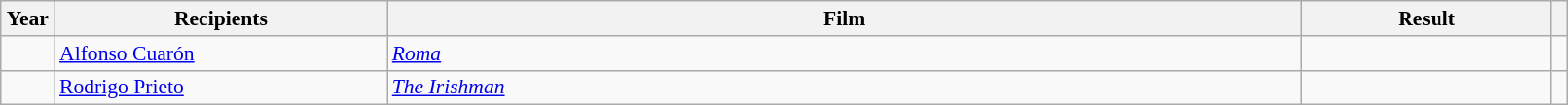<table class="wikitable plainrowheaders" style="font-size: 90%" width=85%>
<tr>
<th scope="col" style="width:2%;">Year</th>
<th scope="col" style="width:20%;">Recipients</th>
<th scope="col" style="width:55%;">Film</th>
<th scope="col" style="width:15%;">Result</th>
<th scope="col" class="unsortable" style="width:1%;"></th>
</tr>
<tr>
<td></td>
<td><a href='#'>Alfonso Cuarón</a></td>
<td><em><a href='#'>Roma</a></em></td>
<td></td>
<td></td>
</tr>
<tr>
<td></td>
<td><a href='#'>Rodrigo Prieto</a></td>
<td><em><a href='#'>The Irishman</a></em></td>
<td></td>
<td></td>
</tr>
</table>
